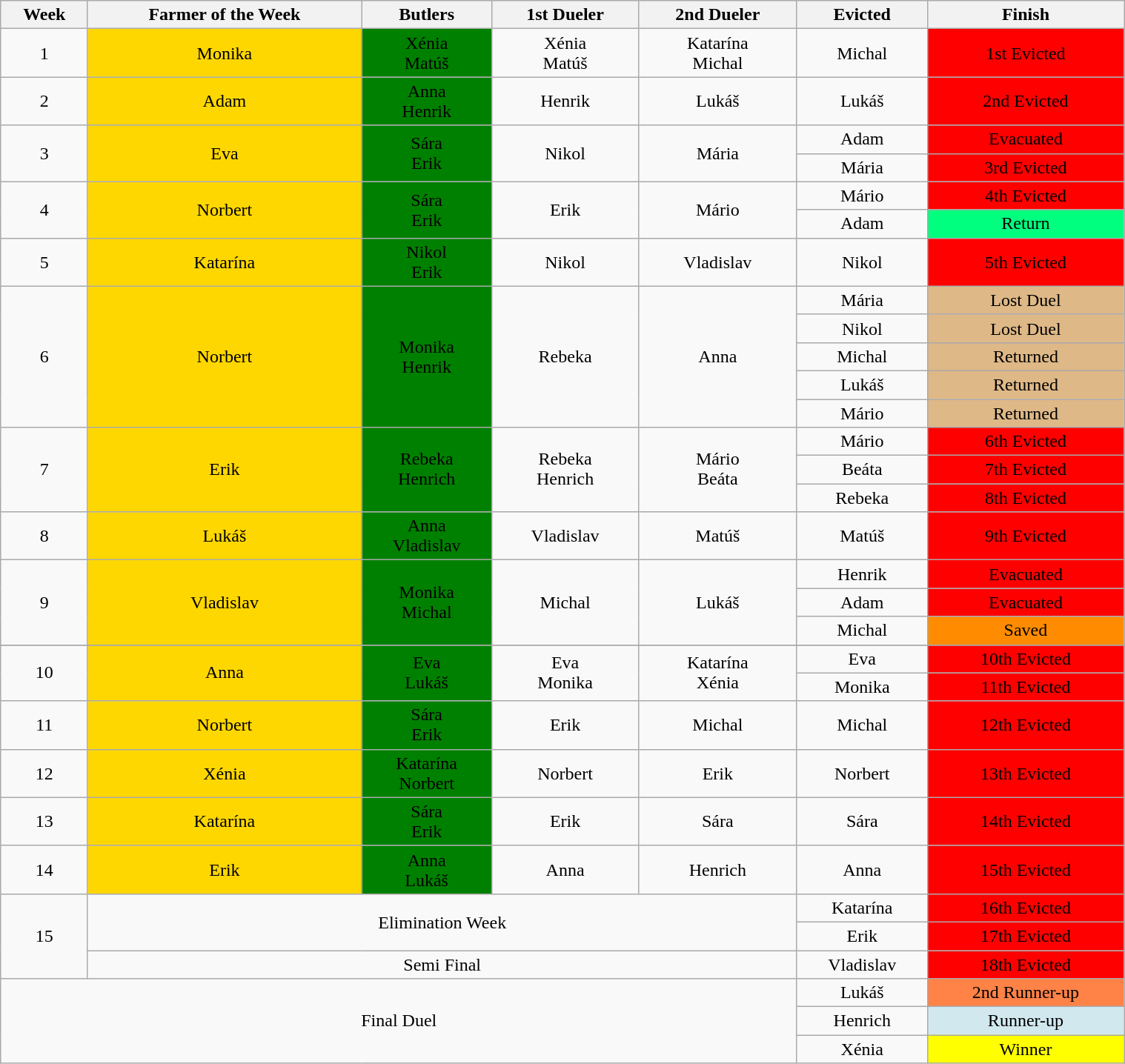<table class="wikitable" style="text-align:center; width:80%; margin-left:auto; margin-right:auto;">
<tr>
<th>Week</th>
<th>Farmer of the Week</th>
<th>Butlers</th>
<th>1st Dueler</th>
<th>2nd Dueler</th>
<th>Evicted</th>
<th>Finish</th>
</tr>
<tr>
<td>1</td>
<td style="background:gold;">Monika</td>
<td style="background:green;">Xénia<br>Matúš</td>
<td>Xénia<br>Matúš</td>
<td>Katarína<br>Michal</td>
<td>Michal</td>
<td style="background:#f00;">1st Evicted</td>
</tr>
<tr>
<td>2</td>
<td style="background:gold;">Adam</td>
<td style="background:green;">Anna<br>Henrik</td>
<td>Henrik</td>
<td>Lukáš</td>
<td>Lukáš</td>
<td style="background:#f00;">2nd Evicted</td>
</tr>
<tr>
<td rowspan="2">3</td>
<td rowspan="2" style="background:gold;">Eva</td>
<td rowspan="2" style="background:green;">Sára<br>Erik</td>
<td rowspan="2">Nikol</td>
<td rowspan="2">Mária</td>
<td>Adam</td>
<td style="background:#f00;">Evacuated</td>
</tr>
<tr>
<td>Mária</td>
<td style="background:#f00;">3rd Evicted</td>
</tr>
<tr>
<td rowspan="2">4</td>
<td rowspan="2" style="background:gold;">Norbert</td>
<td rowspan="2" style="background:green;">Sára<br>Erik</td>
<td rowspan="2">Erik</td>
<td rowspan="2">Mário</td>
<td>Mário</td>
<td style="background:#f00;">4th Evicted</td>
</tr>
<tr>
<td>Adam</td>
<td rowspan="1" style="background:#00FF7F">Return</td>
</tr>
<tr>
<td>5</td>
<td style="background:gold;">Katarína</td>
<td style="background:green;">Nikol<br>Erik</td>
<td>Nikol</td>
<td>Vladislav</td>
<td>Nikol</td>
<td style="background:#f00;">5th Evicted</td>
</tr>
<tr>
<td rowspan="5">6</td>
<td rowspan="5" style="background:gold;">Norbert</td>
<td rowspan="5" style="background:green;">Monika<br>Henrik</td>
<td rowspan="5">Rebeka</td>
<td rowspan="5">Anna</td>
<td>Mária</td>
<td style="background:#DEB887;">Lost Duel</td>
</tr>
<tr>
<td>Nikol</td>
<td style="background:#DEB887;">Lost Duel</td>
</tr>
<tr>
<td>Michal</td>
<td style="background:#DEB887;">Returned</td>
</tr>
<tr>
<td>Lukáš</td>
<td style="background:#DEB887;">Returned</td>
</tr>
<tr>
<td>Mário</td>
<td style="background:#DEB887;">Returned</td>
</tr>
<tr>
<td rowspan="3">7</td>
<td rowspan="3" style="background:gold;">Erik</td>
<td rowspan="3" style="background:green;">Rebeka<br>Henrich</td>
<td rowspan="3">Rebeka<br>Henrich</td>
<td rowspan="3">Mário<br>Beáta</td>
<td>Mário</td>
<td style="background:#f00;">6th Evicted</td>
</tr>
<tr>
<td>Beáta</td>
<td style="background:#f00;">7th Evicted</td>
</tr>
<tr>
<td>Rebeka</td>
<td style="background:#f00;">8th Evicted</td>
</tr>
<tr>
<td>8</td>
<td style="background:gold;">Lukáš</td>
<td style="background:green;">Anna<br>Vladislav</td>
<td>Vladislav</td>
<td>Matúš</td>
<td>Matúš</td>
<td style="background:#f00;">9th Evicted</td>
</tr>
<tr>
<td rowspan="3">9</td>
<td rowspan="3" style="background:gold;">Vladislav</td>
<td rowspan="3" style="background:green;">Monika<br>Michal</td>
<td rowspan="3">Michal</td>
<td rowspan="3">Lukáš</td>
<td>Henrik</td>
<td style="background:#f00;">Evacuated</td>
</tr>
<tr>
<td>Adam</td>
<td style="background:#f00;">Evacuated</td>
</tr>
<tr>
<td>Michal</td>
<td style="background:#FF8C00;">Saved</td>
</tr>
<tr>
</tr>
<tr>
<td rowspan="2">10</td>
<td rowspan="2" style="background:gold;">Anna</td>
<td rowspan="2" style="background:green;">Eva<br>Lukáš</td>
<td rowspan="2">Eva<br>Monika</td>
<td rowspan="2">Katarína<br>Xénia</td>
<td>Eva</td>
<td style="background:#f00;">10th Evicted</td>
</tr>
<tr>
<td>Monika</td>
<td style="background:#f00;">11th Evicted</td>
</tr>
<tr>
<td>11</td>
<td style="background:gold;">Norbert</td>
<td style="background:green;">Sára<br>Erik</td>
<td>Erik</td>
<td>Michal</td>
<td>Michal</td>
<td style="background:#f00;">12th Evicted</td>
</tr>
<tr>
<td>12</td>
<td style="background:gold;">Xénia</td>
<td style="background:green;">Katarína<br>Norbert</td>
<td>Norbert</td>
<td>Erik</td>
<td>Norbert</td>
<td style="background:#f00;">13th Evicted</td>
</tr>
<tr>
<td>13</td>
<td style="background:gold;">Katarína</td>
<td style="background:green;">Sára<br>Erik</td>
<td>Erik</td>
<td>Sára</td>
<td>Sára</td>
<td style="background:#f00;">14th Evicted</td>
</tr>
<tr>
<td>14</td>
<td style="background:gold;">Erik</td>
<td style="background:green;">Anna<br>Lukáš</td>
<td>Anna</td>
<td>Henrich</td>
<td>Anna</td>
<td style="background:#f00;">15th Evicted</td>
</tr>
<tr>
<td rowspan="3">15</td>
<td colspan="4" rowspan="2">Elimination Week</td>
<td>Katarína</td>
<td style="background:#f00;">16th Evicted</td>
</tr>
<tr>
<td>Erik</td>
<td style="background:#f00;">17th Evicted</td>
</tr>
<tr>
<td colspan="4" rowspan="1">Semi Final</td>
<td>Vladislav</td>
<td style="background:#f00;">18th Evicted</td>
</tr>
<tr>
<td colspan="5" rowspan="3">Final Duel</td>
<td rowspan="1">Lukáš</td>
<td rowspan="1" style="background:#FF8247;">2nd Runner-up</td>
</tr>
<tr>
<td rowspan="1">Henrich</td>
<td rowspan="1" style="background:#D1E8EF">Runner-up</td>
</tr>
<tr>
<td rowspan="1">Xénia</td>
<td rowspan="1" style="background:yellow">Winner</td>
</tr>
</table>
